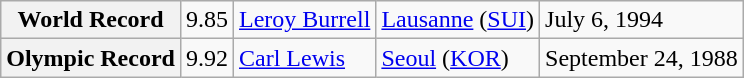<table class="wikitable">
<tr>
<th>World Record</th>
<td>9.85</td>
<td> <a href='#'>Leroy Burrell</a></td>
<td><a href='#'>Lausanne</a> (<a href='#'>SUI</a>)</td>
<td>July 6, 1994</td>
</tr>
<tr>
<th>Olympic Record</th>
<td>9.92</td>
<td> <a href='#'>Carl Lewis</a></td>
<td><a href='#'>Seoul</a> (<a href='#'>KOR</a>)</td>
<td>September 24, 1988</td>
</tr>
</table>
